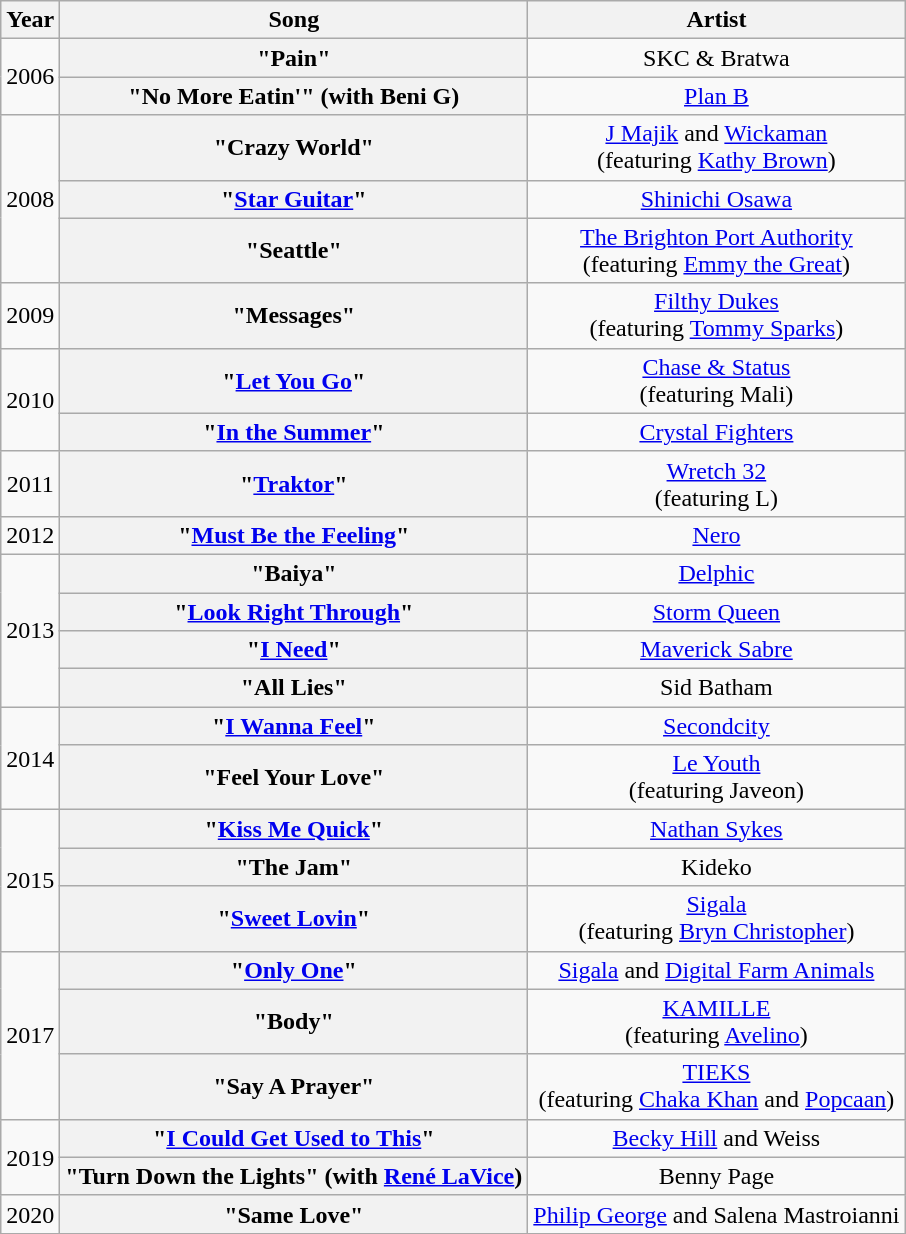<table class="wikitable plainrowheaders" style="text-align:center;">
<tr>
<th scope="col">Year</th>
<th scope="col">Song</th>
<th scope="col">Artist</th>
</tr>
<tr>
<td rowspan="2">2006</td>
<th scope="row">"Pain"</th>
<td>SKC & Bratwa</td>
</tr>
<tr>
<th scope="row">"No More Eatin'" <span>(with Beni G)</span></th>
<td><a href='#'>Plan B</a></td>
</tr>
<tr>
<td rowspan="3">2008</td>
<th scope="row">"Crazy World"</th>
<td><a href='#'>J Majik</a> and <a href='#'>Wickaman</a> <br><span>(featuring <a href='#'>Kathy Brown</a>)</span></td>
</tr>
<tr>
<th scope="row">"<a href='#'>Star Guitar</a>"</th>
<td><a href='#'>Shinichi Osawa</a></td>
</tr>
<tr>
<th scope="row">"Seattle"</th>
<td><a href='#'>The Brighton Port Authority</a> <br><span>(featuring <a href='#'>Emmy the Great</a>)</span></td>
</tr>
<tr>
<td>2009</td>
<th scope="row">"Messages"</th>
<td><a href='#'>Filthy Dukes</a> <br><span>(featuring <a href='#'>Tommy Sparks</a>)</span></td>
</tr>
<tr>
<td rowspan="2">2010</td>
<th scope="row">"<a href='#'>Let You Go</a>"</th>
<td><a href='#'>Chase & Status</a> <br><span>(featuring Mali)</span></td>
</tr>
<tr>
<th scope="row">"<a href='#'>In the Summer</a>"</th>
<td><a href='#'>Crystal Fighters</a></td>
</tr>
<tr>
<td>2011</td>
<th scope="row">"<a href='#'>Traktor</a>"</th>
<td><a href='#'>Wretch 32</a> <br><span>(featuring L)</span></td>
</tr>
<tr>
<td>2012</td>
<th scope="row">"<a href='#'>Must Be the Feeling</a>"</th>
<td><a href='#'>Nero</a></td>
</tr>
<tr>
<td rowspan="4">2013</td>
<th scope="row">"Baiya"</th>
<td><a href='#'>Delphic</a></td>
</tr>
<tr>
<th scope="row">"<a href='#'>Look Right Through</a>"</th>
<td><a href='#'>Storm Queen</a></td>
</tr>
<tr>
<th scope="row">"<a href='#'>I Need</a>"</th>
<td><a href='#'>Maverick Sabre</a></td>
</tr>
<tr>
<th scope="row">"All Lies"</th>
<td>Sid Batham</td>
</tr>
<tr>
<td rowspan="2">2014</td>
<th scope="row">"<a href='#'>I Wanna Feel</a>"</th>
<td><a href='#'>Secondcity</a></td>
</tr>
<tr>
<th scope="row">"Feel Your Love"</th>
<td><a href='#'>Le Youth</a> <br><span>(featuring Javeon)</span></td>
</tr>
<tr>
<td rowspan="3">2015</td>
<th scope="row">"<a href='#'>Kiss Me Quick</a>"</th>
<td><a href='#'>Nathan Sykes</a></td>
</tr>
<tr>
<th scope="row">"The Jam"</th>
<td>Kideko</td>
</tr>
<tr>
<th scope="row">"<a href='#'>Sweet Lovin</a>"</th>
<td><a href='#'>Sigala</a> <br><span>(featuring <a href='#'>Bryn Christopher</a>)</span></td>
</tr>
<tr>
<td rowspan="3">2017</td>
<th scope="row">"<a href='#'>Only One</a>"</th>
<td><a href='#'>Sigala</a> and <a href='#'>Digital Farm Animals</a></td>
</tr>
<tr>
<th scope="row">"Body"</th>
<td><a href='#'>KAMILLE</a> <br><span>(featuring <a href='#'>Avelino</a>)</span></td>
</tr>
<tr>
<th scope="row">"Say A Prayer"</th>
<td><a href='#'>TIEKS</a> <br><span>(featuring <a href='#'>Chaka Khan</a> and <a href='#'>Popcaan</a>)</span></td>
</tr>
<tr>
<td rowspan="2">2019</td>
<th scope="row">"<a href='#'>I Could Get Used to This</a>"</th>
<td><a href='#'>Becky Hill</a> and Weiss</td>
</tr>
<tr>
<th scope="row">"Turn Down the Lights" <span>(with <a href='#'>René LaVice</a>)</span></th>
<td>Benny Page</td>
</tr>
<tr>
<td>2020</td>
<th scope="row">"Same Love"</th>
<td><a href='#'>Philip George</a> and Salena Mastroianni</td>
</tr>
<tr>
</tr>
</table>
